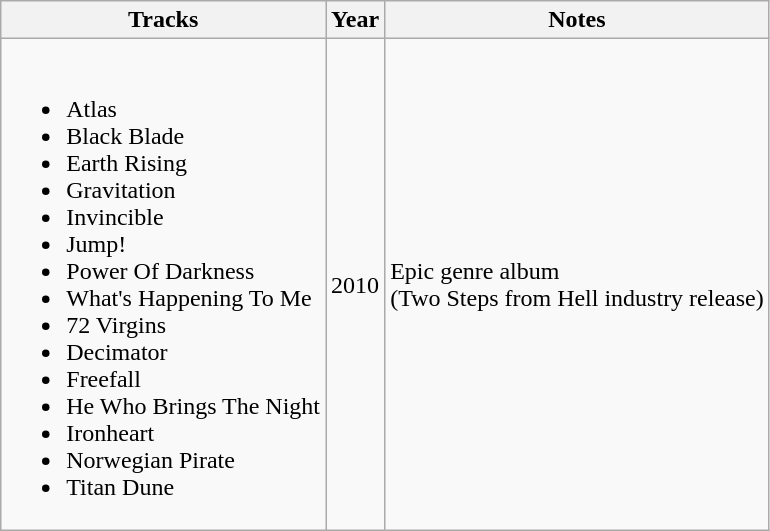<table class="wikitable sortable">
<tr>
<th>Tracks</th>
<th>Year</th>
<th>Notes</th>
</tr>
<tr>
<td><br><ul><li>Atlas</li><li>Black Blade</li><li>Earth Rising</li><li>Gravitation</li><li>Invincible</li><li>Jump!</li><li>Power Of Darkness</li><li>What's Happening To Me</li><li>72 Virgins</li><li>Decimator</li><li>Freefall</li><li>He Who Brings The Night</li><li>Ironheart</li><li>Norwegian Pirate</li><li>Titan Dune</li></ul></td>
<td>2010</td>
<td>Epic genre album<br>(Two Steps from Hell industry release)</td>
</tr>
</table>
